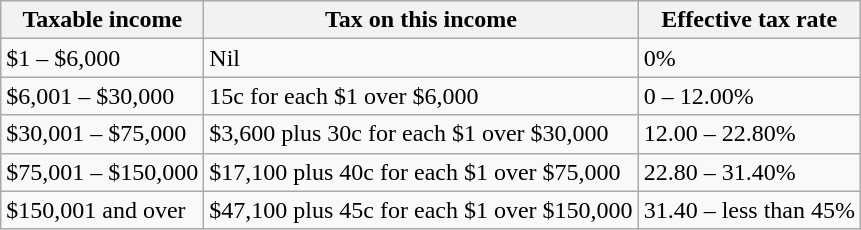<table class="wikitable">
<tr>
<th>Taxable income</th>
<th>Tax on this income</th>
<th>Effective tax rate</th>
</tr>
<tr>
<td>$1 – $6,000</td>
<td>Nil</td>
<td>0%</td>
</tr>
<tr>
<td>$6,001 – $30,000</td>
<td>15c for each $1 over $6,000</td>
<td>0 – 12.00%</td>
</tr>
<tr>
<td>$30,001 – $75,000</td>
<td>$3,600 plus 30c for each $1 over $30,000</td>
<td>12.00 – 22.80%</td>
</tr>
<tr>
<td>$75,001 – $150,000</td>
<td>$17,100 plus 40c for each $1 over $75,000</td>
<td>22.80 – 31.40%</td>
</tr>
<tr>
<td>$150,001 and over</td>
<td>$47,100 plus 45c for each $1 over $150,000</td>
<td>31.40 – less than 45%</td>
</tr>
</table>
